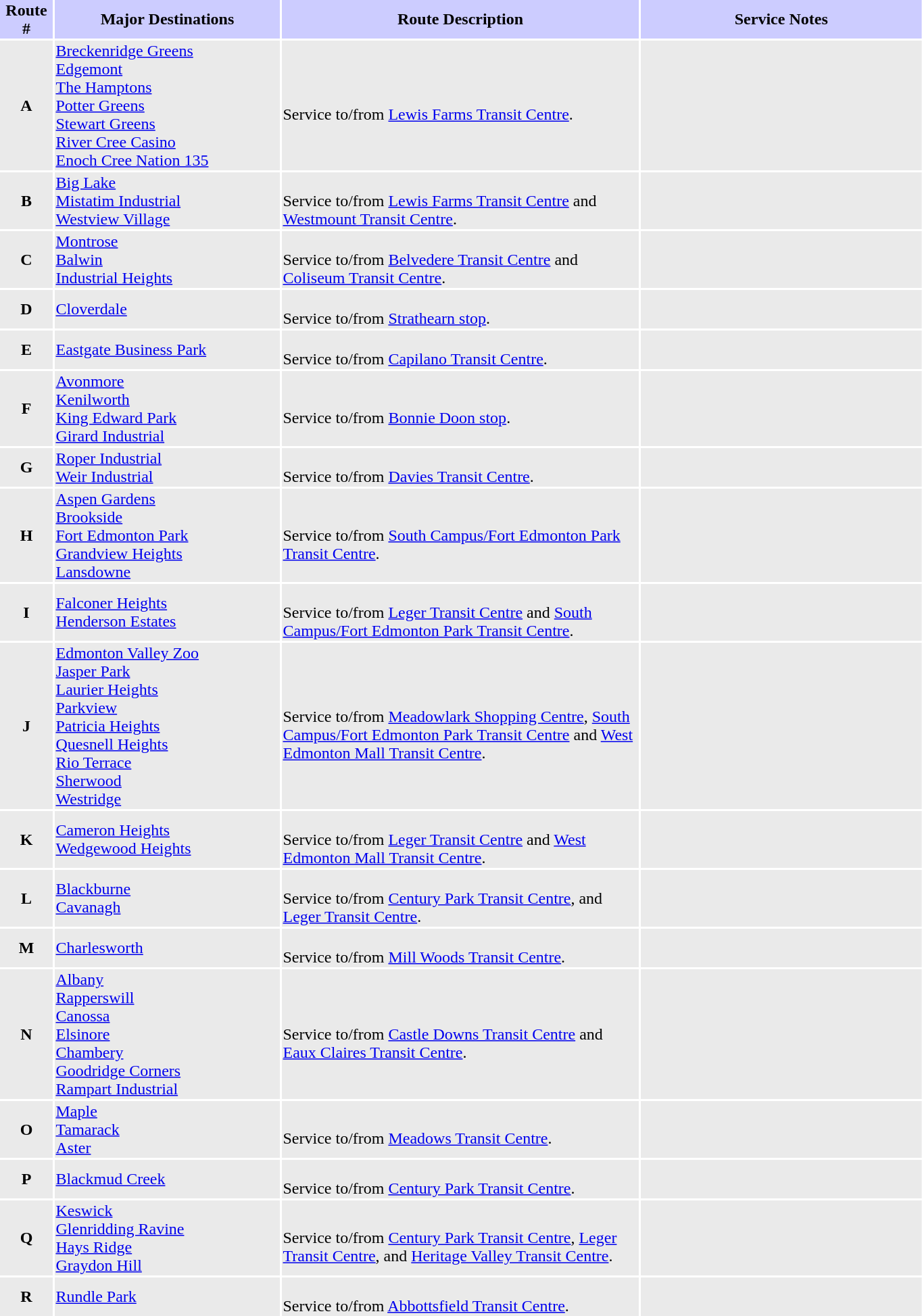<table>
<tr bgcolor="#ccccff">
<th width="50" align="center"><strong>Route #</strong></th>
<td width="220" align="center"><strong>Major Destinations</strong></td>
<td width="350" align="center"><strong>Route Description</strong></td>
<td width="275" align="center"><strong>Service Notes</strong></td>
</tr>
<tr bgcolor="#eaeaea">
<td align="center"><strong>A</strong></td>
<td><a href='#'>Breckenridge Greens</a><br><a href='#'>Edgemont</a><br><a href='#'>The Hamptons</a><br><a href='#'>Potter Greens</a><br><a href='#'>Stewart Greens</a><br><a href='#'>River Cree Casino</a><br><a href='#'>Enoch Cree Nation 135</a></td>
<td><br>Service to/from <a href='#'>Lewis Farms Transit Centre</a>.</td>
<td></td>
</tr>
<tr bgcolor="#eaeaea">
<td align="center"><strong>B</strong></td>
<td><a href='#'>Big Lake</a><br><a href='#'>Mistatim Industrial</a><br><a href='#'>Westview Village</a></td>
<td><br>Service to/from <a href='#'>Lewis Farms Transit Centre</a> and <a href='#'>Westmount Transit Centre</a>.</td>
<td></td>
</tr>
<tr bgcolor="#eaeaea">
<td align="center"><strong>C</strong></td>
<td><a href='#'>Montrose</a><br><a href='#'>Balwin</a><br><a href='#'>Industrial Heights</a></td>
<td><br>Service to/from <a href='#'>Belvedere Transit Centre</a> and <a href='#'>Coliseum Transit Centre</a>.</td>
<td></td>
</tr>
<tr bgcolor="#eaeaea">
<td align="center"><strong>D</strong></td>
<td><a href='#'>Cloverdale</a></td>
<td><br>Service to/from <a href='#'>Strathearn stop</a>.</td>
<td></td>
</tr>
<tr bgcolor="#eaeaea">
<td align="center"><strong>E</strong></td>
<td><a href='#'>Eastgate Business Park</a></td>
<td><br>Service to/from <a href='#'>Capilano Transit Centre</a>.</td>
<td></td>
</tr>
<tr bgcolor="#eaeaea">
<td align="center"><strong>F</strong></td>
<td><a href='#'>Avonmore</a><br><a href='#'>Kenilworth</a><br><a href='#'>King Edward Park</a><br><a href='#'>Girard Industrial</a></td>
<td><br>Service to/from <a href='#'>Bonnie Doon stop</a>.</td>
<td></td>
</tr>
<tr bgcolor="#eaeaea">
<td align="center"><strong>G</strong></td>
<td><a href='#'>Roper Industrial</a><br><a href='#'>Weir Industrial</a></td>
<td><br>Service to/from <a href='#'>Davies Transit Centre</a>.</td>
<td></td>
</tr>
<tr bgcolor="#eaeaea">
<td align="center"><strong>H</strong></td>
<td><a href='#'>Aspen Gardens</a><br><a href='#'>Brookside</a><br><a href='#'>Fort Edmonton Park</a><br><a href='#'>Grandview Heights</a><br><a href='#'>Lansdowne</a></td>
<td><br>Service to/from <a href='#'>South Campus/Fort Edmonton Park Transit Centre</a>.</td>
<td></td>
</tr>
<tr bgcolor="#eaeaea">
<td align="center"><strong>I</strong></td>
<td><a href='#'>Falconer Heights</a><br><a href='#'>Henderson Estates</a></td>
<td><br>Service to/from <a href='#'>Leger Transit Centre</a> and <a href='#'>South Campus/Fort Edmonton Park Transit Centre</a>.</td>
<td></td>
</tr>
<tr bgcolor="#eaeaea">
<td align="center"><strong>J</strong></td>
<td><a href='#'>Edmonton Valley Zoo</a><br><a href='#'>Jasper Park</a><br> <a href='#'>Laurier Heights</a><br><a href='#'>Parkview</a><br><a href='#'>Patricia Heights</a><br><a href='#'>Quesnell Heights</a><br><a href='#'>Rio Terrace</a><br><a href='#'>Sherwood</a><br><a href='#'>Westridge</a></td>
<td><br>Service to/from <a href='#'>Meadowlark Shopping Centre</a>, <a href='#'>South Campus/Fort Edmonton Park Transit Centre</a> and <a href='#'>West Edmonton Mall Transit Centre</a>.</td>
<td></td>
</tr>
<tr bgcolor="#eaeaea">
<td align="center"><strong>K</strong></td>
<td><a href='#'>Cameron Heights</a><br><a href='#'>Wedgewood Heights</a></td>
<td><br>Service to/from <a href='#'>Leger Transit Centre</a> and <a href='#'>West Edmonton Mall Transit Centre</a>.</td>
<td></td>
</tr>
<tr bgcolor="#eaeaea">
<td align="center"><strong>L</strong></td>
<td><a href='#'>Blackburne</a><br><a href='#'>Cavanagh</a></td>
<td><br>Service to/from <a href='#'>Century Park Transit Centre</a>, and <a href='#'>Leger Transit Centre</a>.</td>
<td></td>
</tr>
<tr bgcolor="#eaeaea">
<td align="center"><strong>M</strong></td>
<td><a href='#'>Charlesworth</a></td>
<td><br>Service to/from <a href='#'>Mill Woods Transit Centre</a>.</td>
<td></td>
</tr>
<tr bgcolor="#eaeaea">
<td align="center"><strong>N</strong></td>
<td><a href='#'>Albany</a><br> <a href='#'>Rapperswill</a><br> <a href='#'>Canossa</a><br> <a href='#'>Elsinore</a><br> <a href='#'>Chambery</a><br> <a href='#'>Goodridge Corners</a><br><a href='#'>Rampart Industrial</a></td>
<td><br>Service to/from <a href='#'>Castle Downs Transit Centre</a> and <a href='#'>Eaux Claires Transit Centre</a>.</td>
<td></td>
</tr>
<tr bgcolor="#eaeaea">
<td align="center"><strong>O</strong></td>
<td><a href='#'>Maple</a><br> <a href='#'>Tamarack</a><br> <a href='#'>Aster</a></td>
<td><br>Service to/from <a href='#'>Meadows Transit Centre</a>.</td>
<td></td>
</tr>
<tr bgcolor="#eaeaea">
<td align="center"><strong>P</strong></td>
<td><a href='#'>Blackmud Creek</a></td>
<td><br>Service to/from <a href='#'>Century Park Transit Centre</a>.</td>
<td></td>
</tr>
<tr bgcolor="#eaeaea">
<td align="center"><strong>Q</strong></td>
<td><a href='#'>Keswick</a><br> <a href='#'>Glenridding Ravine</a><br> <a href='#'>Hays Ridge</a><br> <a href='#'>Graydon Hill</a></td>
<td><br>Service to/from <a href='#'>Century Park Transit Centre</a>, <a href='#'>Leger Transit Centre</a>, and <a href='#'>Heritage Valley Transit Centre</a>.</td>
<td></td>
</tr>
<tr bgcolor="#eaeaea">
<td align="center"><strong>R</strong></td>
<td><a href='#'>Rundle Park</a></td>
<td><br>Service to/from <a href='#'>Abbottsfield Transit Centre</a>.</td>
<td></td>
</tr>
</table>
